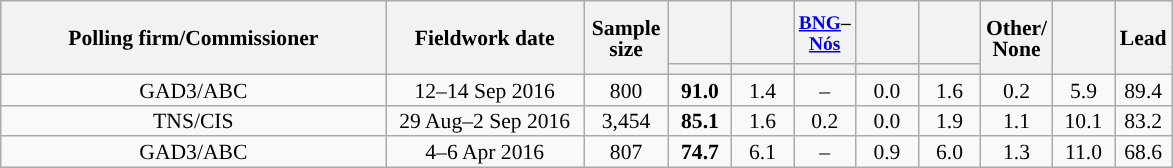<table class="wikitable collapsible collapsed" style="text-align:center; font-size:90%; line-height:14px;">
<tr style="height:42px;">
<th style="width:250px;" rowspan="2">Polling firm/Commissioner</th>
<th style="width:125px;" rowspan="2">Fieldwork date</th>
<th style="width:50px;" rowspan="2">Sample size</th>
<th style="width:35px;"></th>
<th style="width:35px;"></th>
<th style="width:35px; font-size:90%;"><a href='#'>BNG</a>–<br><a href='#'>Nós</a></th>
<th style="width:35px;"></th>
<th style="width:35px;"></th>
<th style="width:35px;" rowspan="2">Other/<br>None</th>
<th style="width:35px;" rowspan="2"></th>
<th style="width:30px;" rowspan="2">Lead</th>
</tr>
<tr>
<th style="color:inherit;background:"></th>
<th style="color:inherit;background:"></th>
<th style="color:inherit;background:"></th>
<th style="color:inherit;background:"></th>
<th style="color:inherit;background:"></th>
</tr>
<tr>
<td>GAD3/ABC</td>
<td>12–14 Sep 2016</td>
<td>800</td>
<td><strong>91.0</strong></td>
<td>1.4</td>
<td>–</td>
<td>0.0</td>
<td>1.6</td>
<td>0.2</td>
<td>5.9</td>
<td style="background:">89.4</td>
</tr>
<tr>
<td>TNS/CIS</td>
<td>29 Aug–2 Sep 2016</td>
<td>3,454</td>
<td><strong>85.1</strong></td>
<td>1.6</td>
<td>0.2</td>
<td>0.0</td>
<td>1.9</td>
<td>1.1</td>
<td>10.1</td>
<td style="background:">83.2</td>
</tr>
<tr>
<td>GAD3/ABC</td>
<td>4–6 Apr 2016</td>
<td>807</td>
<td><strong>74.7</strong></td>
<td>6.1</td>
<td>–</td>
<td>0.9</td>
<td>6.0</td>
<td>1.3</td>
<td>11.0</td>
<td style="background:">68.6</td>
</tr>
</table>
